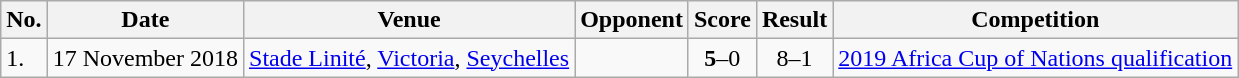<table class="wikitable" style="font-size:100%;">
<tr>
<th>No.</th>
<th>Date</th>
<th>Venue</th>
<th>Opponent</th>
<th>Score</th>
<th>Result</th>
<th>Competition</th>
</tr>
<tr>
<td>1.</td>
<td>17 November 2018</td>
<td><a href='#'>Stade Linité</a>, <a href='#'>Victoria</a>, <a href='#'>Seychelles</a></td>
<td></td>
<td align=center><strong>5</strong>–0</td>
<td align=center>8–1</td>
<td><a href='#'>2019 Africa Cup of Nations qualification</a></td>
</tr>
</table>
